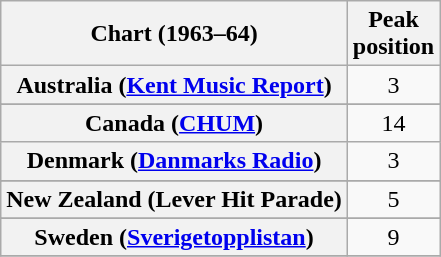<table class="wikitable sortable plainrowheaders" style="text-align:center">
<tr>
<th>Chart (1963–64)</th>
<th>Peak<br>position</th>
</tr>
<tr>
<th scope="row">Australia (<a href='#'>Kent Music Report</a>)</th>
<td>3</td>
</tr>
<tr>
</tr>
<tr>
</tr>
<tr>
<th scope="row">Canada (<a href='#'>CHUM</a>)</th>
<td>14</td>
</tr>
<tr>
<th scope="row">Denmark (<a href='#'>Danmarks Radio</a>)</th>
<td>3</td>
</tr>
<tr>
</tr>
<tr>
</tr>
<tr>
</tr>
<tr>
<th scope="row">New Zealand (Lever Hit Parade)</th>
<td>5</td>
</tr>
<tr>
</tr>
<tr>
<th scope="row">Sweden (<a href='#'>Sverigetopplistan</a>)</th>
<td>9</td>
</tr>
<tr>
</tr>
</table>
